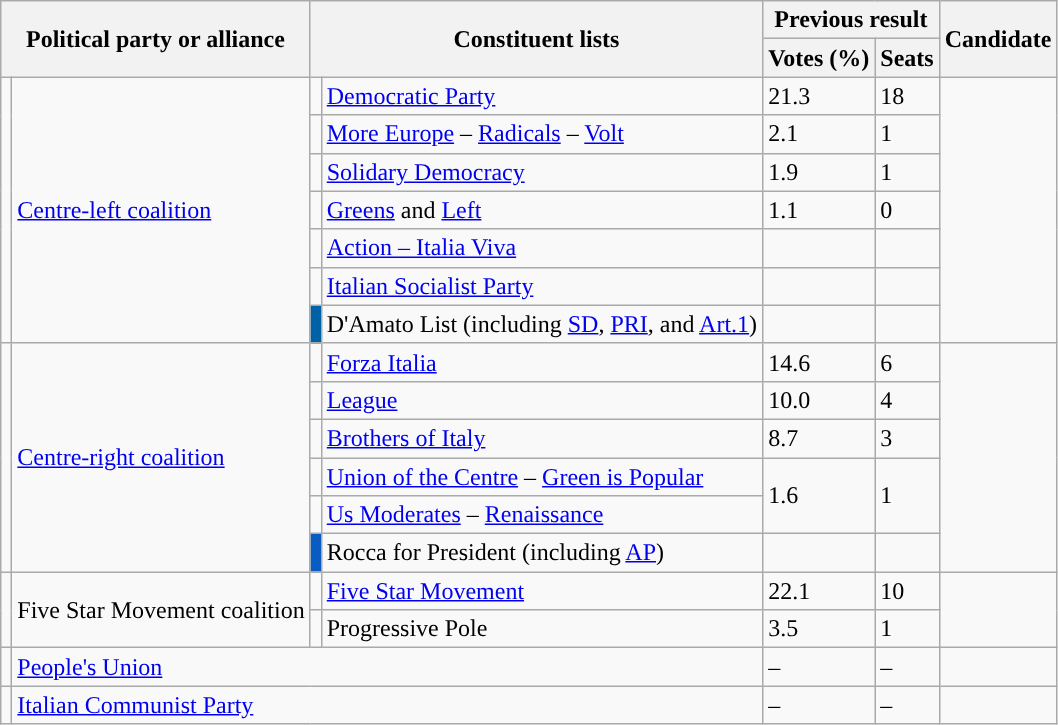<table class="wikitable" style="text-align:left">
<tr>
<th colspan=2 rowspan="2">Political party or alliance</th>
<th colspan=2 rowspan="2">Constituent lists</th>
<th colspan="2">Previous result</th>
<th colspan="2" rowspan="2">Candidate</th>
</tr>
<tr>
<th>Votes (%)</th>
<th>Seats</th>
</tr>
<tr>
<td rowspan="7"></td>
<td rowspan=7><a href='#'>Centre-left coalition</a></td>
<td></td>
<td style="text-align:left;"><a href='#'>Democratic Party</a></td>
<td>21.3</td>
<td>18</td>
<td rowspan="7"></td>
</tr>
<tr>
<td></td>
<td style="text-align:left;"><a href='#'>More Europe</a> – <a href='#'>Radicals</a> – <a href='#'>Volt</a></td>
<td>2.1</td>
<td>1</td>
</tr>
<tr>
<td></td>
<td style="text-align:left;"><a href='#'>Solidary Democracy</a></td>
<td>1.9</td>
<td>1</td>
</tr>
<tr>
<td></td>
<td style="text-align:left;"><a href='#'>Greens</a> and <a href='#'>Left</a></td>
<td>1.1</td>
<td>0</td>
</tr>
<tr>
<td></td>
<td style="text-align:left;"><a href='#'>Action – Italia Viva</a></td>
<td></td>
<td></td>
</tr>
<tr>
<td></td>
<td style="text-align:left;"><a href='#'>Italian Socialist Party</a></td>
<td></td>
<td></td>
</tr>
<tr>
<td bgcolor="#0062A6"></td>
<td style="text-align:left;">D'Amato List (including <a href='#'>SD</a>, <a href='#'>PRI</a>, and <a href='#'>Art.1</a>)</td>
<td></td>
<td></td>
</tr>
<tr>
<td rowspan="6" style="background:"></td>
<td rowspan=6><a href='#'>Centre-right coalition</a></td>
<td></td>
<td style="text-align:left;"><a href='#'>Forza Italia</a></td>
<td>14.6</td>
<td>6</td>
<td rowspan="6"></td>
</tr>
<tr>
<td></td>
<td style="text-align:left;"><a href='#'>League</a></td>
<td>10.0</td>
<td>4</td>
</tr>
<tr>
<td></td>
<td style="text-align:left;"><a href='#'>Brothers of Italy</a></td>
<td>8.7</td>
<td>3</td>
</tr>
<tr>
<td></td>
<td style="text-align:left;"><a href='#'>Union of the Centre</a> – <a href='#'>Green is Popular</a></td>
<td rowspan=2>1.6</td>
<td rowspan=2>1</td>
</tr>
<tr>
<td></td>
<td style="text-align:left;"><a href='#'>Us Moderates</a> – <a href='#'>Renaissance</a></td>
</tr>
<tr>
<td bgcolor="#095CC1"></td>
<td style="text-align:left;">Rocca for President (including <a href='#'>AP</a>)</td>
<td></td>
<td></td>
</tr>
<tr>
<td rowspan="2" style="background:"></td>
<td rowspan=2>Five Star Movement coalition</td>
<td style="background-color:"></td>
<td style="text-align:left;"><a href='#'>Five Star Movement</a></td>
<td>22.1</td>
<td>10</td>
<td rowspan=2></td>
</tr>
<tr>
<td></td>
<td style="text-align:left;">Progressive Pole</td>
<td>3.5</td>
<td>1</td>
</tr>
<tr>
<td style="background:"></td>
<td colspan="3" style="text-align:left;"><a href='#'>People's Union</a></td>
<td>–</td>
<td>–</td>
<td></td>
</tr>
<tr>
<td style="background:"></td>
<td colspan="3" style="text-align:left;"><a href='#'>Italian Communist Party</a></td>
<td>–</td>
<td>–</td>
<td></td>
</tr>
</table>
